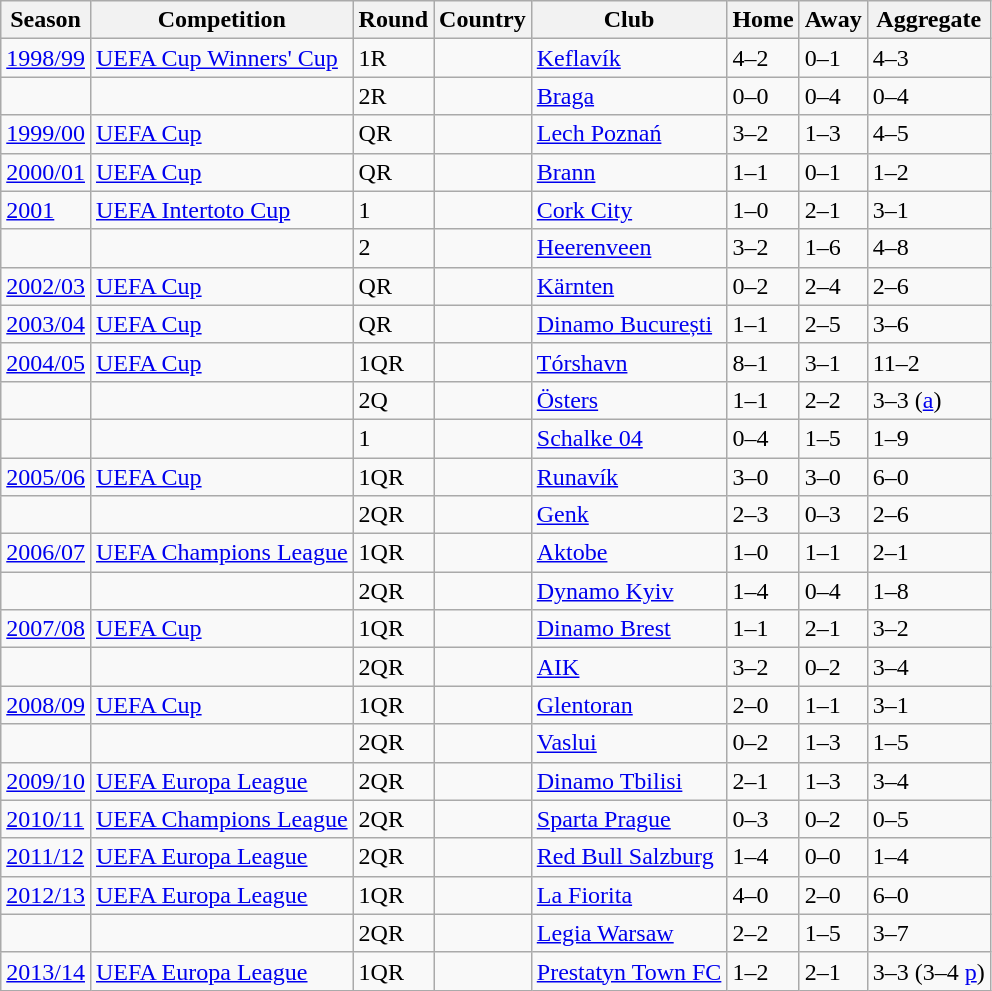<table class="wikitable">
<tr>
<th>Season</th>
<th>Competition</th>
<th>Round</th>
<th>Country</th>
<th>Club</th>
<th>Home</th>
<th>Away</th>
<th>Aggregate</th>
</tr>
<tr>
<td><a href='#'>1998/99</a></td>
<td><a href='#'>UEFA Cup Winners' Cup</a></td>
<td>1R</td>
<td></td>
<td><a href='#'>Keflavík</a></td>
<td>4–2</td>
<td>0–1</td>
<td>4–3</td>
</tr>
<tr>
<td></td>
<td></td>
<td>2R</td>
<td></td>
<td><a href='#'>Braga</a></td>
<td>0–0</td>
<td>0–4</td>
<td>0–4</td>
</tr>
<tr>
<td><a href='#'>1999/00</a></td>
<td><a href='#'>UEFA Cup</a></td>
<td>QR</td>
<td></td>
<td><a href='#'>Lech Poznań</a></td>
<td>3–2</td>
<td>1–3</td>
<td>4–5</td>
</tr>
<tr>
<td><a href='#'>2000/01</a></td>
<td><a href='#'>UEFA Cup</a></td>
<td>QR</td>
<td></td>
<td><a href='#'>Brann</a></td>
<td>1–1</td>
<td>0–1</td>
<td>1–2</td>
</tr>
<tr>
<td><a href='#'>2001</a></td>
<td><a href='#'>UEFA Intertoto Cup</a></td>
<td>1</td>
<td></td>
<td><a href='#'>Cork City</a></td>
<td>1–0</td>
<td>2–1</td>
<td>3–1</td>
</tr>
<tr>
<td></td>
<td></td>
<td>2</td>
<td></td>
<td><a href='#'>Heerenveen</a></td>
<td>3–2</td>
<td>1–6</td>
<td>4–8</td>
</tr>
<tr>
<td><a href='#'>2002/03</a></td>
<td><a href='#'>UEFA Cup</a></td>
<td>QR</td>
<td></td>
<td><a href='#'>Kärnten</a></td>
<td>0–2</td>
<td>2–4</td>
<td>2–6</td>
</tr>
<tr>
<td><a href='#'>2003/04</a></td>
<td><a href='#'>UEFA Cup</a></td>
<td>QR</td>
<td></td>
<td><a href='#'>Dinamo București</a></td>
<td>1–1</td>
<td>2–5</td>
<td>3–6</td>
</tr>
<tr>
<td><a href='#'>2004/05</a></td>
<td><a href='#'>UEFA Cup</a></td>
<td>1QR</td>
<td></td>
<td><a href='#'>Tórshavn</a></td>
<td>8–1</td>
<td>3–1</td>
<td>11–2</td>
</tr>
<tr>
<td></td>
<td></td>
<td>2Q</td>
<td></td>
<td><a href='#'>Östers</a></td>
<td>1–1</td>
<td>2–2</td>
<td>3–3 (<a href='#'>a</a>)</td>
</tr>
<tr>
<td></td>
<td></td>
<td>1</td>
<td></td>
<td><a href='#'>Schalke 04</a></td>
<td>0–4</td>
<td>1–5</td>
<td>1–9</td>
</tr>
<tr>
<td><a href='#'>2005/06</a></td>
<td><a href='#'>UEFA Cup</a></td>
<td>1QR</td>
<td></td>
<td><a href='#'>Runavík</a></td>
<td>3–0</td>
<td>3–0</td>
<td>6–0</td>
</tr>
<tr>
<td></td>
<td></td>
<td>2QR</td>
<td></td>
<td><a href='#'>Genk</a></td>
<td>2–3</td>
<td>0–3</td>
<td>2–6</td>
</tr>
<tr>
<td><a href='#'>2006/07</a></td>
<td><a href='#'>UEFA Champions League</a></td>
<td>1QR</td>
<td></td>
<td><a href='#'>Aktobe</a></td>
<td>1–0</td>
<td>1–1</td>
<td>2–1</td>
</tr>
<tr>
<td></td>
<td></td>
<td>2QR</td>
<td></td>
<td><a href='#'>Dynamo Kyiv</a></td>
<td>1–4</td>
<td>0–4</td>
<td>1–8</td>
</tr>
<tr>
<td><a href='#'>2007/08</a></td>
<td><a href='#'>UEFA Cup</a></td>
<td>1QR</td>
<td></td>
<td><a href='#'>Dinamo Brest</a></td>
<td>1–1</td>
<td>2–1</td>
<td>3–2</td>
</tr>
<tr>
<td></td>
<td></td>
<td>2QR</td>
<td></td>
<td><a href='#'>AIK</a></td>
<td>3–2</td>
<td>0–2</td>
<td>3–4</td>
</tr>
<tr>
<td><a href='#'>2008/09</a></td>
<td><a href='#'>UEFA Cup</a></td>
<td>1QR</td>
<td></td>
<td><a href='#'>Glentoran</a></td>
<td>2–0</td>
<td>1–1</td>
<td>3–1</td>
</tr>
<tr>
<td></td>
<td></td>
<td>2QR</td>
<td></td>
<td><a href='#'>Vaslui</a></td>
<td>0–2</td>
<td>1–3</td>
<td>1–5</td>
</tr>
<tr>
<td><a href='#'>2009/10</a></td>
<td><a href='#'>UEFA Europa League</a></td>
<td>2QR</td>
<td></td>
<td><a href='#'>Dinamo Tbilisi</a></td>
<td>2–1</td>
<td>1–3</td>
<td>3–4</td>
</tr>
<tr>
<td><a href='#'>2010/11</a></td>
<td><a href='#'>UEFA Champions League</a></td>
<td>2QR</td>
<td></td>
<td><a href='#'>Sparta Prague</a></td>
<td>0–3</td>
<td>0–2</td>
<td>0–5</td>
</tr>
<tr>
<td><a href='#'>2011/12</a></td>
<td><a href='#'>UEFA Europa League</a></td>
<td>2QR</td>
<td></td>
<td><a href='#'>Red Bull Salzburg</a></td>
<td>1–4</td>
<td>0–0</td>
<td>1–4</td>
</tr>
<tr>
<td><a href='#'>2012/13</a></td>
<td><a href='#'>UEFA Europa League</a></td>
<td>1QR</td>
<td></td>
<td><a href='#'>La Fiorita</a></td>
<td>4–0</td>
<td>2–0</td>
<td>6–0</td>
</tr>
<tr>
<td></td>
<td></td>
<td>2QR</td>
<td></td>
<td><a href='#'>Legia Warsaw</a></td>
<td>2–2</td>
<td>1–5</td>
<td>3–7</td>
</tr>
<tr>
<td><a href='#'>2013/14</a></td>
<td><a href='#'>UEFA Europa League</a></td>
<td>1QR</td>
<td></td>
<td><a href='#'>Prestatyn Town FC</a></td>
<td>1–2</td>
<td>2–1</td>
<td>3–3 (3–4 <a href='#'>p</a>)</td>
</tr>
</table>
